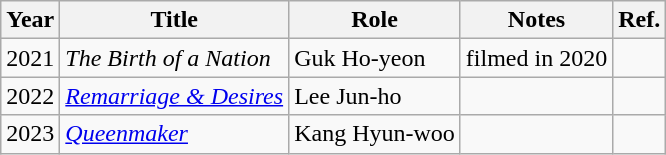<table class="wikitable sortable">
<tr>
<th>Year</th>
<th>Title</th>
<th>Role</th>
<th class="unsortable">Notes</th>
<th class="unsortable">Ref.</th>
</tr>
<tr>
<td>2021</td>
<td><em>The Birth of a Nation</em></td>
<td>Guk Ho-yeon</td>
<td>filmed in 2020</td>
<td></td>
</tr>
<tr>
<td>2022</td>
<td><em><a href='#'>Remarriage & Desires</a></em></td>
<td>Lee Jun-ho</td>
<td></td>
<td></td>
</tr>
<tr>
<td>2023</td>
<td><em><a href='#'>Queenmaker</a></em></td>
<td>Kang Hyun-woo</td>
<td></td>
<td></td>
</tr>
</table>
